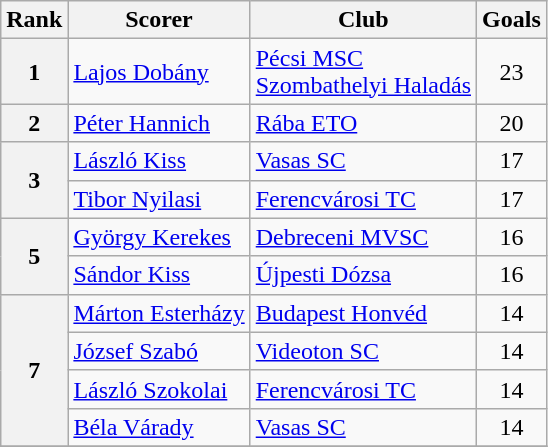<table class="wikitable" style="text-align:center">
<tr>
<th>Rank</th>
<th>Scorer</th>
<th>Club</th>
<th>Goals</th>
</tr>
<tr>
<th rowspan="1">1</th>
<td align=left> <a href='#'>Lajos Dobány</a></td>
<td align=left><a href='#'>Pécsi MSC</a><br><a href='#'>Szombathelyi Haladás</a></td>
<td>23</td>
</tr>
<tr>
<th rowspan="1">2</th>
<td align=left> <a href='#'>Péter Hannich</a></td>
<td align=left><a href='#'>Rába ETO</a></td>
<td>20</td>
</tr>
<tr>
<th rowspan="2">3</th>
<td align=left> <a href='#'>László Kiss</a></td>
<td align=left><a href='#'>Vasas SC</a></td>
<td>17</td>
</tr>
<tr>
<td align=left> <a href='#'>Tibor Nyilasi</a></td>
<td align=left><a href='#'>Ferencvárosi TC</a></td>
<td>17</td>
</tr>
<tr>
<th rowspan="2">5</th>
<td align=left> <a href='#'>György Kerekes</a></td>
<td align=left><a href='#'>Debreceni MVSC</a></td>
<td>16</td>
</tr>
<tr>
<td align=left> <a href='#'>Sándor Kiss</a></td>
<td align=left><a href='#'>Újpesti Dózsa</a></td>
<td>16</td>
</tr>
<tr>
<th rowspan="4">7</th>
<td align=left> <a href='#'>Márton Esterházy</a></td>
<td align=left><a href='#'>Budapest Honvéd</a></td>
<td>14</td>
</tr>
<tr>
<td align=left> <a href='#'>József Szabó</a></td>
<td align=left><a href='#'>Videoton SC</a></td>
<td>14</td>
</tr>
<tr>
<td align=left> <a href='#'>László Szokolai</a></td>
<td align=left><a href='#'>Ferencvárosi TC</a></td>
<td>14</td>
</tr>
<tr>
<td align=left> <a href='#'>Béla Várady</a></td>
<td align=left><a href='#'>Vasas SC</a></td>
<td>14</td>
</tr>
<tr>
</tr>
</table>
